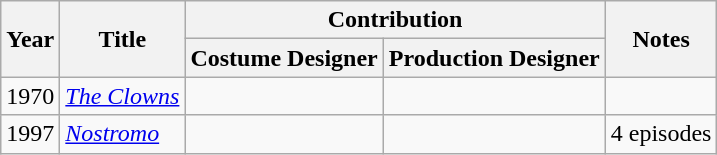<table class="wikitable sortable">
<tr>
<th rowspan="2" scope="col">Year</th>
<th rowspan="2" scope="col">Title</th>
<th colspan="2" scope="col">Contribution</th>
<th rowspan="2" class="unsortable" scope="col">Notes</th>
</tr>
<tr>
<th scope="col">Costume Designer</th>
<th scope="col">Production Designer</th>
</tr>
<tr>
<td>1970</td>
<td><em><a href='#'>The Clowns</a></em></td>
<td></td>
<td></td>
<td></td>
</tr>
<tr>
<td>1997</td>
<td><em><a href='#'>Nostromo</a></em></td>
<td></td>
<td></td>
<td>4 episodes</td>
</tr>
</table>
